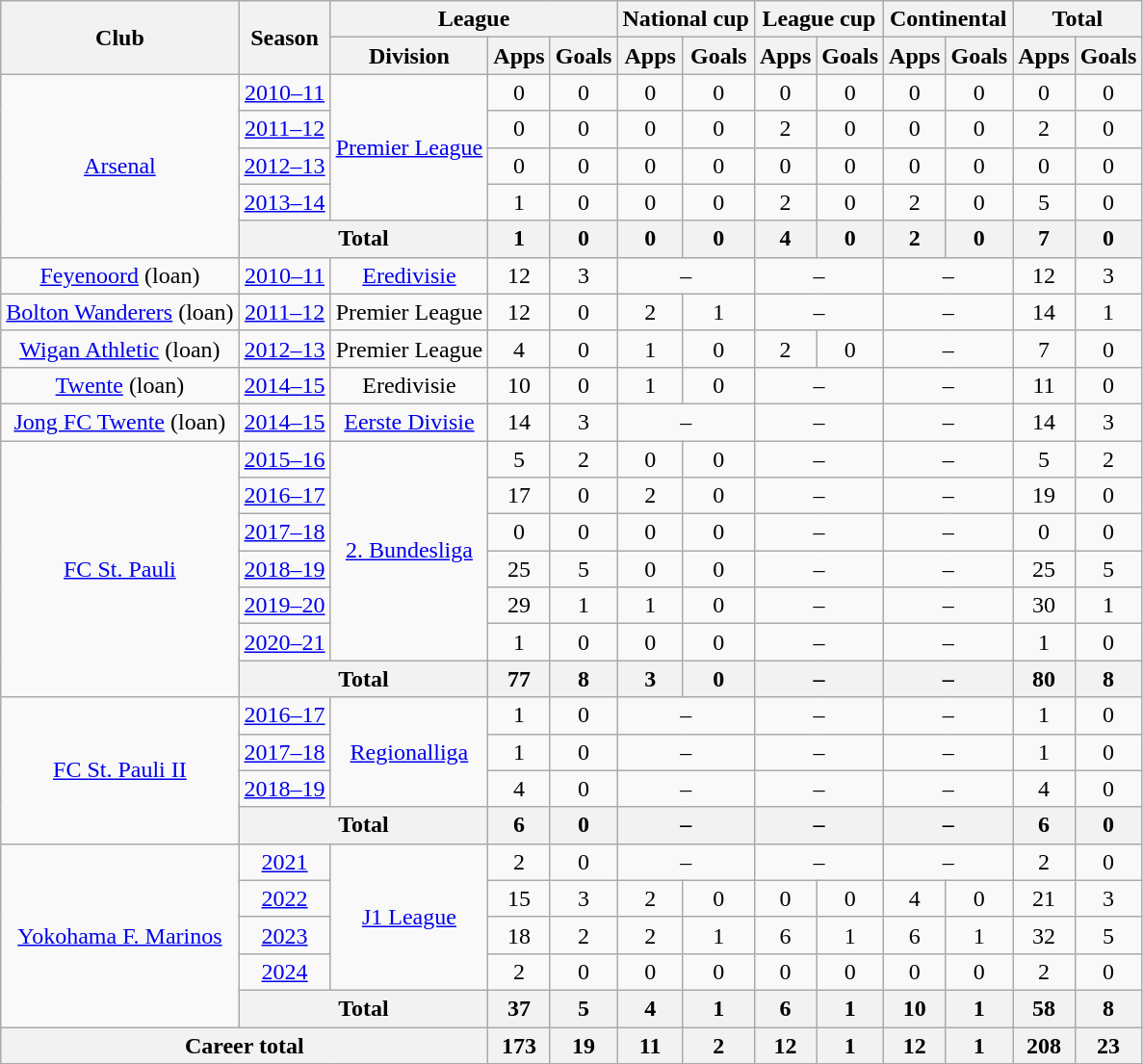<table class="wikitable" style="text-align:center">
<tr>
<th rowspan="2">Club</th>
<th rowspan="2">Season</th>
<th colspan="3">League</th>
<th colspan="2">National cup</th>
<th colspan="2">League cup</th>
<th colspan="2">Continental</th>
<th colspan="2">Total</th>
</tr>
<tr>
<th>Division</th>
<th>Apps</th>
<th>Goals</th>
<th>Apps</th>
<th>Goals</th>
<th>Apps</th>
<th>Goals</th>
<th>Apps</th>
<th>Goals</th>
<th>Apps</th>
<th>Goals</th>
</tr>
<tr>
<td rowspan="5"><a href='#'>Arsenal</a></td>
<td><a href='#'>2010–11</a></td>
<td rowspan="4"><a href='#'>Premier League</a></td>
<td>0</td>
<td>0</td>
<td>0</td>
<td>0</td>
<td>0</td>
<td>0</td>
<td>0</td>
<td>0</td>
<td>0</td>
<td>0</td>
</tr>
<tr>
<td><a href='#'>2011–12</a></td>
<td>0</td>
<td>0</td>
<td>0</td>
<td>0</td>
<td>2</td>
<td>0</td>
<td>0</td>
<td>0</td>
<td>2</td>
<td>0</td>
</tr>
<tr>
<td><a href='#'>2012–13</a></td>
<td>0</td>
<td>0</td>
<td>0</td>
<td>0</td>
<td>0</td>
<td>0</td>
<td>0</td>
<td>0</td>
<td>0</td>
<td>0</td>
</tr>
<tr>
<td><a href='#'>2013–14</a></td>
<td>1</td>
<td>0</td>
<td>0</td>
<td>0</td>
<td>2</td>
<td>0</td>
<td>2</td>
<td>0</td>
<td>5</td>
<td>0</td>
</tr>
<tr>
<th colspan="2">Total</th>
<th>1</th>
<th>0</th>
<th>0</th>
<th>0</th>
<th>4</th>
<th>0</th>
<th>2</th>
<th>0</th>
<th>7</th>
<th>0</th>
</tr>
<tr>
<td><a href='#'>Feyenoord</a> (loan)</td>
<td><a href='#'>2010–11</a></td>
<td><a href='#'>Eredivisie</a></td>
<td>12</td>
<td>3</td>
<td colspan="2">–</td>
<td colspan="2">–</td>
<td colspan="2">–</td>
<td>12</td>
<td>3</td>
</tr>
<tr>
<td><a href='#'>Bolton Wanderers</a> (loan)</td>
<td><a href='#'>2011–12</a></td>
<td>Premier League</td>
<td>12</td>
<td>0</td>
<td>2</td>
<td>1</td>
<td colspan="2">–</td>
<td colspan="2">–</td>
<td>14</td>
<td>1</td>
</tr>
<tr>
<td><a href='#'>Wigan Athletic</a> (loan)</td>
<td><a href='#'>2012–13</a></td>
<td>Premier League</td>
<td>4</td>
<td>0</td>
<td>1</td>
<td>0</td>
<td>2</td>
<td>0</td>
<td colspan="2">–</td>
<td>7</td>
<td>0</td>
</tr>
<tr>
<td><a href='#'>Twente</a> (loan)</td>
<td><a href='#'>2014–15</a></td>
<td>Eredivisie</td>
<td>10</td>
<td>0</td>
<td>1</td>
<td>0</td>
<td colspan="2">–</td>
<td colspan="2">–</td>
<td>11</td>
<td>0</td>
</tr>
<tr>
<td><a href='#'>Jong FC Twente</a> (loan)</td>
<td><a href='#'>2014–15</a></td>
<td><a href='#'>Eerste Divisie</a></td>
<td>14</td>
<td>3</td>
<td colspan="2">–</td>
<td colspan="2">–</td>
<td colspan="2">–</td>
<td>14</td>
<td>3</td>
</tr>
<tr>
<td rowspan="7"><a href='#'>FC St. Pauli</a></td>
<td><a href='#'>2015–16</a></td>
<td rowspan="6"><a href='#'>2. Bundesliga</a></td>
<td>5</td>
<td>2</td>
<td>0</td>
<td>0</td>
<td colspan="2">–</td>
<td colspan="2">–</td>
<td>5</td>
<td>2</td>
</tr>
<tr>
<td><a href='#'>2016–17</a></td>
<td>17</td>
<td>0</td>
<td>2</td>
<td>0</td>
<td colspan="2">–</td>
<td colspan="2">–</td>
<td>19</td>
<td>0</td>
</tr>
<tr>
<td><a href='#'>2017–18</a></td>
<td>0</td>
<td>0</td>
<td>0</td>
<td>0</td>
<td colspan="2">–</td>
<td colspan="2">–</td>
<td>0</td>
<td>0</td>
</tr>
<tr>
<td><a href='#'>2018–19</a></td>
<td>25</td>
<td>5</td>
<td>0</td>
<td>0</td>
<td colspan="2">–</td>
<td colspan="2">–</td>
<td>25</td>
<td>5</td>
</tr>
<tr>
<td><a href='#'>2019–20</a></td>
<td>29</td>
<td>1</td>
<td>1</td>
<td>0</td>
<td colspan="2">–</td>
<td colspan="2">–</td>
<td>30</td>
<td>1</td>
</tr>
<tr>
<td><a href='#'>2020–21</a></td>
<td>1</td>
<td>0</td>
<td>0</td>
<td>0</td>
<td colspan="2">–</td>
<td colspan="2">–</td>
<td>1</td>
<td>0</td>
</tr>
<tr>
<th colspan="2">Total</th>
<th>77</th>
<th>8</th>
<th>3</th>
<th>0</th>
<th colspan="2">–</th>
<th colspan="2">–</th>
<th>80</th>
<th>8</th>
</tr>
<tr>
<td rowspan="4"><a href='#'>FC St. Pauli II</a></td>
<td><a href='#'>2016–17</a></td>
<td rowspan="3"><a href='#'>Regionalliga</a></td>
<td>1</td>
<td>0</td>
<td colspan="2">–</td>
<td colspan="2">–</td>
<td colspan="2">–</td>
<td>1</td>
<td>0</td>
</tr>
<tr>
<td><a href='#'>2017–18</a></td>
<td>1</td>
<td>0</td>
<td colspan="2">–</td>
<td colspan="2">–</td>
<td colspan="2">–</td>
<td>1</td>
<td>0</td>
</tr>
<tr>
<td><a href='#'>2018–19</a></td>
<td>4</td>
<td>0</td>
<td colspan="2">–</td>
<td colspan="2">–</td>
<td colspan="2">–</td>
<td>4</td>
<td>0</td>
</tr>
<tr>
<th colspan="2">Total</th>
<th>6</th>
<th>0</th>
<th colspan="2">–</th>
<th colspan="2">–</th>
<th colspan="2">–</th>
<th>6</th>
<th>0</th>
</tr>
<tr>
<td rowspan="5"><a href='#'>Yokohama F. Marinos</a></td>
<td><a href='#'>2021</a></td>
<td rowspan="4"><a href='#'>J1 League</a></td>
<td>2</td>
<td>0</td>
<td colspan="2">–</td>
<td colspan="2">–</td>
<td colspan="2">–</td>
<td>2</td>
<td>0</td>
</tr>
<tr>
<td><a href='#'>2022</a></td>
<td>15</td>
<td>3</td>
<td>2</td>
<td>0</td>
<td>0</td>
<td>0</td>
<td>4</td>
<td>0</td>
<td>21</td>
<td>3</td>
</tr>
<tr>
<td><a href='#'>2023</a></td>
<td>18</td>
<td>2</td>
<td>2</td>
<td>1</td>
<td>6</td>
<td>1</td>
<td>6</td>
<td>1</td>
<td>32</td>
<td>5</td>
</tr>
<tr>
<td><a href='#'>2024</a></td>
<td>2</td>
<td>0</td>
<td>0</td>
<td>0</td>
<td>0</td>
<td>0</td>
<td>0</td>
<td>0</td>
<td>2</td>
<td>0</td>
</tr>
<tr>
<th colspan="2">Total</th>
<th>37</th>
<th>5</th>
<th>4</th>
<th>1</th>
<th>6</th>
<th>1</th>
<th>10</th>
<th>1</th>
<th>58</th>
<th>8</th>
</tr>
<tr>
<th colspan="3">Career total</th>
<th>173</th>
<th>19</th>
<th>11</th>
<th>2</th>
<th>12</th>
<th>1</th>
<th>12</th>
<th>1</th>
<th>208</th>
<th>23</th>
</tr>
</table>
